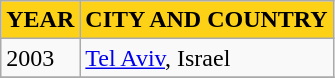<table class="wikitable sortable">
<tr>
<th style="background:#FCD116">YEAR</th>
<th style="background:#FCD116">CITY AND COUNTRY</th>
</tr>
<tr>
<td>2003</td>
<td><a href='#'>Tel Aviv</a>, Israel</td>
</tr>
<tr>
</tr>
</table>
